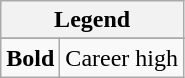<table class="wikitable mw-collapsible">
<tr>
<th colspan="2">Legend</th>
</tr>
<tr>
</tr>
<tr>
<td><strong>Bold</strong></td>
<td>Career high</td>
</tr>
</table>
